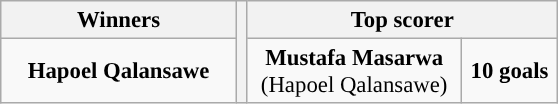<table class="wikitable" style="text-align: center; font-size: 95%;">
<tr>
<th width=150>Winners</th>
<th rowspan=2></th>
<th colspan=2 width=200>Top scorer</th>
</tr>
<tr align=center style="background:">
<td style="text-align:center;"><strong>Hapoel Qalansawe</strong></td>
<td><strong>Mustafa Masarwa</strong><br>(Hapoel Qalansawe)</td>
<td><strong>10 goals</strong></td>
</tr>
</table>
